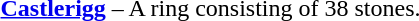<table border="0">
<tr>
<td></td>
<td><strong><a href='#'>Castlerigg</a></strong> – A  ring consisting of 38 stones.</td>
</tr>
</table>
